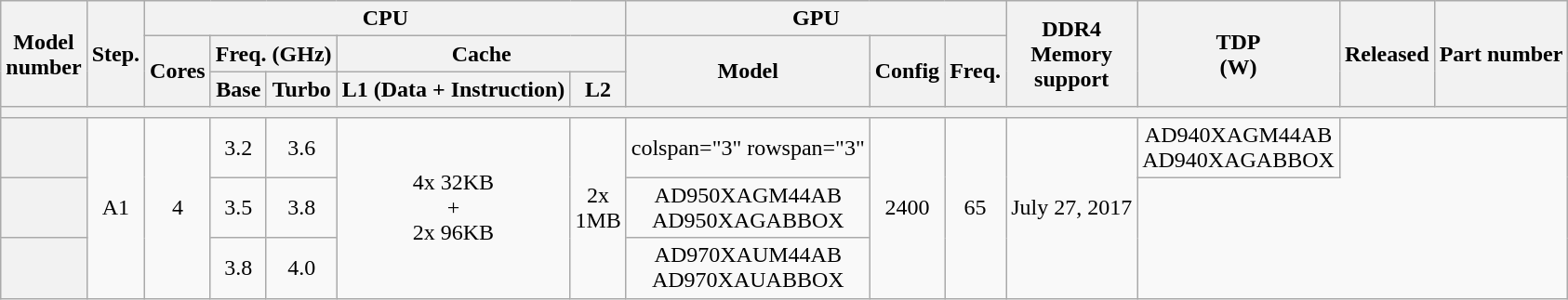<table class="wikitable" style="text-align:center;">
<tr>
<th rowspan="3">Model<br>number</th>
<th rowspan="3">Step.</th>
<th colspan="5">CPU</th>
<th colspan="3">GPU</th>
<th rowspan="3">DDR4<br>Memory<br>support</th>
<th rowspan="3">TDP<br>(W)</th>
<th rowspan="3">Released</th>
<th rowspan="3">Part number</th>
</tr>
<tr>
<th rowspan="2">Cores</th>
<th colspan="2">Freq. (GHz)</th>
<th colspan="2">Cache</th>
<th rowspan="2">Model</th>
<th rowspan="2">Config</th>
<th rowspan="2">Freq.</th>
</tr>
<tr>
<th>Base</th>
<th>Turbo</th>
<th>L1 (Data + Instruction)</th>
<th>L2</th>
</tr>
<tr>
<th colspan="15"></th>
</tr>
<tr>
<th></th>
<td rowspan="3">A1</td>
<td rowspan="3">4</td>
<td>3.2</td>
<td>3.6</td>
<td rowspan="3">4x 32KB<br>+<br>2x 96KB</td>
<td rowspan="3">2x<br>1MB</td>
<td>colspan="3" rowspan="3" </td>
<td rowspan="3">2400</td>
<td rowspan="3">65</td>
<td rowspan="3">July 27, 2017</td>
<td>AD940XAGM44AB<br>AD940XAGABBOX</td>
</tr>
<tr>
<th></th>
<td>3.5</td>
<td>3.8</td>
<td>AD950XAGM44AB<br>AD950XAGABBOX</td>
</tr>
<tr>
<th></th>
<td>3.8</td>
<td>4.0</td>
<td>AD970XAUM44AB<br>AD970XAUABBOX</td>
</tr>
</table>
